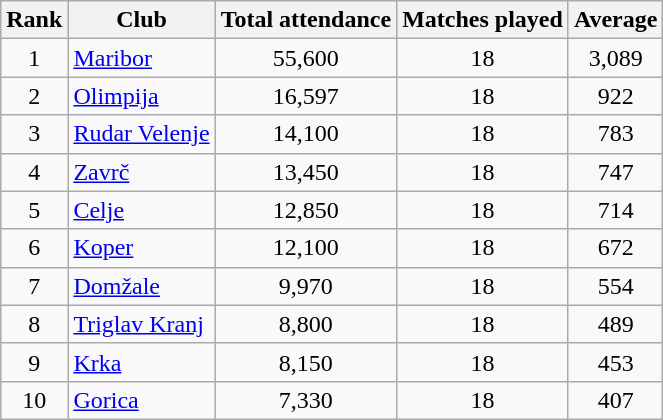<table class="wikitable">
<tr>
<th>Rank</th>
<th>Club</th>
<th>Total attendance</th>
<th>Matches played</th>
<th>Average</th>
</tr>
<tr>
<td align=center>1</td>
<td><a href='#'>Maribor</a></td>
<td align=center>55,600</td>
<td align=center>18</td>
<td align=center>3,089</td>
</tr>
<tr>
<td align=center>2</td>
<td><a href='#'>Olimpija</a></td>
<td align=center>16,597</td>
<td align=center>18</td>
<td align=center>922</td>
</tr>
<tr>
<td align=center>3</td>
<td><a href='#'>Rudar Velenje</a></td>
<td align=center>14,100</td>
<td align=center>18</td>
<td align=center>783</td>
</tr>
<tr>
<td align=center>4</td>
<td><a href='#'>Zavrč</a></td>
<td align=center>13,450</td>
<td align=center>18</td>
<td align=center>747</td>
</tr>
<tr>
<td align=center>5</td>
<td><a href='#'>Celje</a></td>
<td align=center>12,850</td>
<td align=center>18</td>
<td align=center>714</td>
</tr>
<tr>
<td align=center>6</td>
<td><a href='#'>Koper</a></td>
<td align=center>12,100</td>
<td align=center>18</td>
<td align=center>672</td>
</tr>
<tr>
<td align=center>7</td>
<td><a href='#'>Domžale</a></td>
<td align=center>9,970</td>
<td align=center>18</td>
<td align=center>554</td>
</tr>
<tr>
<td align=center>8</td>
<td><a href='#'>Triglav Kranj</a></td>
<td align=center>8,800</td>
<td align=center>18</td>
<td align=center>489</td>
</tr>
<tr>
<td align=center>9</td>
<td><a href='#'>Krka</a></td>
<td align=center>8,150</td>
<td align=center>18</td>
<td align=center>453</td>
</tr>
<tr>
<td align=center>10</td>
<td><a href='#'>Gorica</a></td>
<td align=center>7,330</td>
<td align=center>18</td>
<td align=center>407</td>
</tr>
</table>
